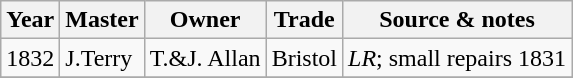<table class=" wikitable">
<tr>
<th>Year</th>
<th>Master</th>
<th>Owner</th>
<th>Trade</th>
<th>Source & notes</th>
</tr>
<tr>
<td>1832</td>
<td>J.Terry</td>
<td>T.&J. Allan</td>
<td>Bristol</td>
<td><em>LR</em>; small repairs 1831</td>
</tr>
<tr>
</tr>
</table>
